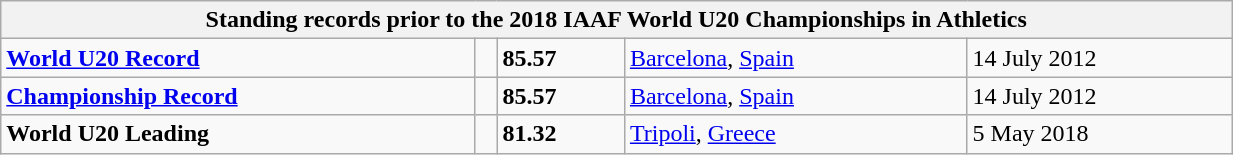<table class="wikitable" width=65%>
<tr>
<th colspan="5">Standing records prior to the 2018 IAAF World U20 Championships in Athletics</th>
</tr>
<tr>
<td><strong><a href='#'>World U20 Record</a></strong></td>
<td></td>
<td><strong>85.57</strong></td>
<td><a href='#'>Barcelona</a>, <a href='#'>Spain</a></td>
<td>14 July 2012</td>
</tr>
<tr>
<td><strong><a href='#'>Championship Record</a></strong></td>
<td></td>
<td><strong>85.57</strong></td>
<td><a href='#'>Barcelona</a>, <a href='#'>Spain</a></td>
<td>14 July 2012</td>
</tr>
<tr>
<td><strong>World U20 Leading</strong></td>
<td></td>
<td><strong>81.32</strong></td>
<td><a href='#'>Tripoli</a>, <a href='#'>Greece</a></td>
<td>5 May 2018</td>
</tr>
</table>
